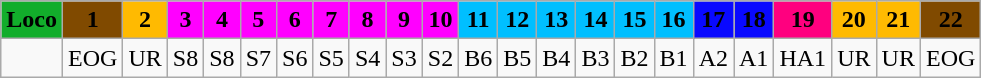<table class="wikitable plainrowheaders unsortable" style="text-align:center">
<tr>
<th scope="col" rowspan="1" style="background:#12ad2b;"><span>Loco</span></th>
<th scope="col" rowspan="1" style="background:#804a00;"><span>1</span></th>
<th scope="col" rowspan="1" style="background:#ffba01;">2</th>
<th scope="col" rowspan="1" style="background:#ff00ff;">3</th>
<th scope="col" rowspan="1" style="background:#ff00ff;">4</th>
<th scope="col" rowspan="1" style="background:#ff00ff;">5</th>
<th scope="col" rowspan="1" style="background:#ff00ff;">6</th>
<th scope="col" rowspan="1" style="background:#ff00ff;">7</th>
<th scope="col" rowspan="1" style="background:#ff00ff;">8</th>
<th scope="col" rowspan="1" style="background:#ff00ff;">9</th>
<th scope="col" rowspan="1" style="background:#ff00ff;">10</th>
<th scope="col" rowspan="1" style="background:#00bfff;">11</th>
<th scope="col" rowspan="1" style="background:#00bfff;">12</th>
<th scope="col" rowspan="1" style="background:#00bfff;">13</th>
<th scope="col" rowspan="1" style="background:#00bfff;">14</th>
<th scope="col" rowspan="1" style="background:#00bfff;">15</th>
<th scope="col" rowspan="1" style="background:#00bfff;">16</th>
<th scope="col" rowspan="1" style="background:#0909ff;"><span>17</span></th>
<th scope="col" rowspan="1" style="background:#0909ff;"><span>18</span></th>
<th scope="col" rowspan="1" style="background:#ff007f;"><span>19</span></th>
<th scope="col" rowspan="1" style="background:#ffba01;">20</th>
<th scope="col" rowspan="1" style="background:#ffba01;">21</th>
<th scope="col" rowspan="1" style="background:#804a00;"><span>22</span></th>
</tr>
<tr>
<td></td>
<td>EOG</td>
<td>UR</td>
<td>S8</td>
<td>S8</td>
<td>S7</td>
<td>S6</td>
<td>S5</td>
<td>S4</td>
<td>S3</td>
<td>S2</td>
<td>B6</td>
<td>B5</td>
<td>B4</td>
<td>B3</td>
<td>B2</td>
<td>B1</td>
<td>A2</td>
<td>A1</td>
<td>HA1</td>
<td>UR</td>
<td>UR</td>
<td>EOG</td>
</tr>
</table>
